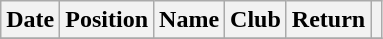<table class="wikitable" style="text-align:center;">
<tr>
<th>Date</th>
<th>Position</th>
<th>Name</th>
<th>Club</th>
<th>Return</th>
<th></th>
</tr>
<tr>
</tr>
</table>
